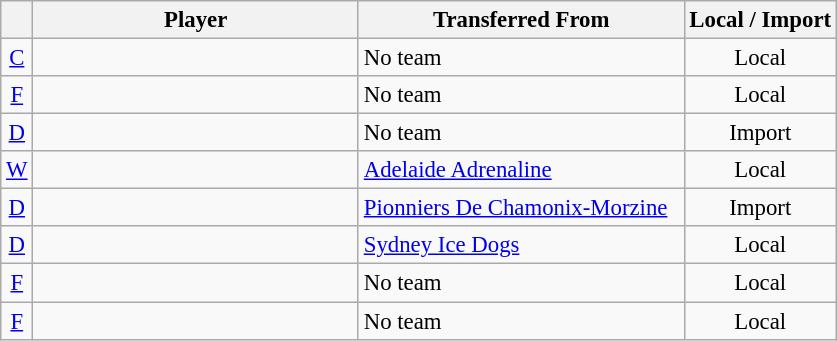<table class="wikitable plainrowheaders sortable" style="font-size:95%; text-align: center">
<tr>
<th></th>
<th scope="col" style="width:210px;">Player</th>
<th scope="col" style="width:210px;">Transferred From</th>
<th>Local / Import</th>
</tr>
<tr>
<td><a href='#'>C</a></td>
<td align="left"> </td>
<td align="left">No team</td>
<td>Local</td>
</tr>
<tr>
<td><a href='#'>F</a></td>
<td align="left"> </td>
<td align="left">No team</td>
<td>Local</td>
</tr>
<tr>
<td><a href='#'>D</a></td>
<td align="left"> </td>
<td align="left">No team</td>
<td>Import</td>
</tr>
<tr>
<td><a href='#'>W</a></td>
<td align="left"> </td>
<td align="left"> <a href='#'>Adelaide Adrenaline</a></td>
<td>Local</td>
</tr>
<tr>
<td><a href='#'>D</a></td>
<td align="left"> </td>
<td align="left"> <a href='#'>Pionniers De Chamonix-Morzine</a></td>
<td>Import</td>
</tr>
<tr>
<td><a href='#'>D</a></td>
<td align="left"> </td>
<td align="left"> <a href='#'>Sydney Ice Dogs</a></td>
<td>Local</td>
</tr>
<tr>
<td><a href='#'>F</a></td>
<td align="left"> </td>
<td align="left">No team</td>
<td>Local</td>
</tr>
<tr>
<td><a href='#'>F</a></td>
<td align="left"> </td>
<td align="left">No team</td>
<td>Local</td>
</tr>
</table>
